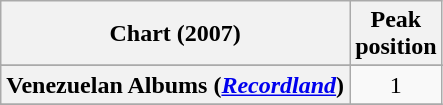<table class="wikitable sortable plainrowheaders" style="text-align:center">
<tr>
<th>Chart (2007)</th>
<th>Peak<br>position</th>
</tr>
<tr>
</tr>
<tr>
</tr>
<tr>
</tr>
<tr>
<th scope="row">Venezuelan Albums (<em><a href='#'>Recordland</a></em>)</th>
<td align="center">1</td>
</tr>
<tr>
</tr>
</table>
